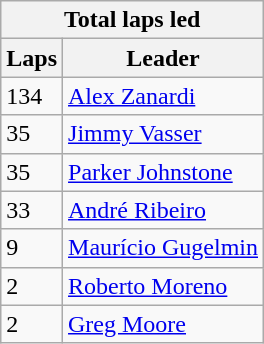<table class="wikitable">
<tr>
<th colspan=2>Total laps led</th>
</tr>
<tr>
<th>Laps</th>
<th>Leader</th>
</tr>
<tr>
<td>134</td>
<td><a href='#'>Alex Zanardi</a></td>
</tr>
<tr>
<td>35</td>
<td><a href='#'>Jimmy Vasser</a></td>
</tr>
<tr>
<td>35</td>
<td><a href='#'>Parker Johnstone</a></td>
</tr>
<tr>
<td>33</td>
<td><a href='#'>André Ribeiro</a></td>
</tr>
<tr>
<td>9</td>
<td><a href='#'>Maurício Gugelmin</a></td>
</tr>
<tr>
<td>2</td>
<td><a href='#'>Roberto Moreno</a></td>
</tr>
<tr>
<td>2</td>
<td><a href='#'>Greg Moore</a></td>
</tr>
</table>
